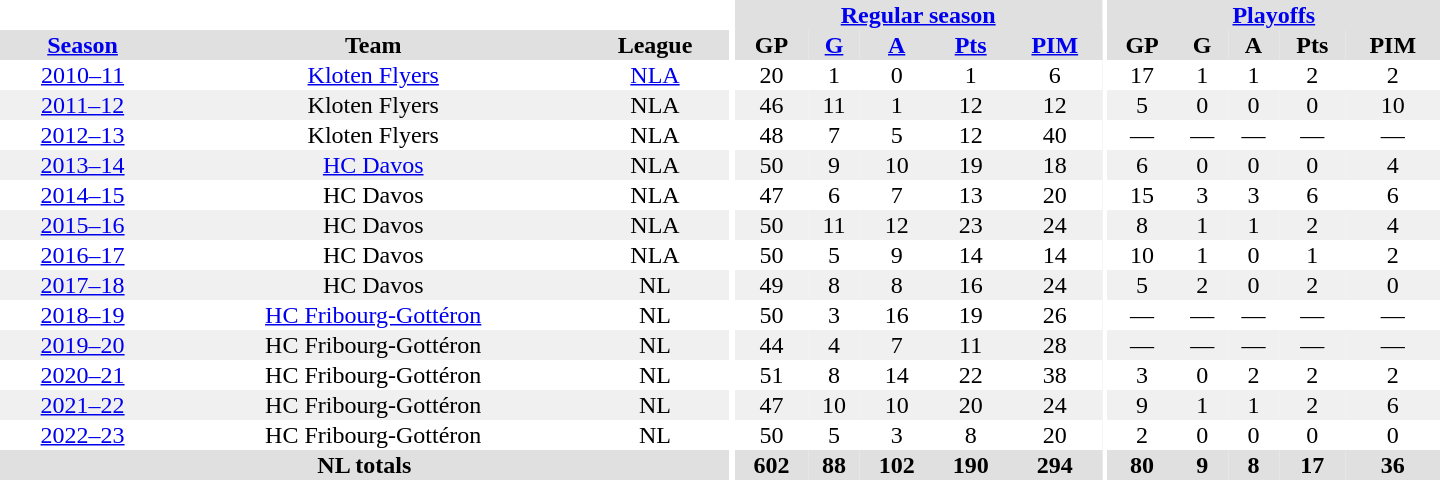<table border="0" cellpadding="1" cellspacing="0" style="text-align:center; width:60em">
<tr bgcolor="#e0e0e0">
<th colspan="3" bgcolor="#ffffff"></th>
<th rowspan="99" bgcolor="#ffffff"></th>
<th colspan="5"><a href='#'>Regular season</a></th>
<th rowspan="99" bgcolor="#ffffff"></th>
<th colspan="5"><a href='#'>Playoffs</a></th>
</tr>
<tr bgcolor="#e0e0e0">
<th><a href='#'>Season</a></th>
<th>Team</th>
<th>League</th>
<th>GP</th>
<th><a href='#'>G</a></th>
<th><a href='#'>A</a></th>
<th><a href='#'>Pts</a></th>
<th><a href='#'>PIM</a></th>
<th>GP</th>
<th>G</th>
<th>A</th>
<th>Pts</th>
<th>PIM</th>
</tr>
<tr>
<td><a href='#'>2010–11</a></td>
<td><a href='#'>Kloten Flyers</a></td>
<td><a href='#'>NLA</a></td>
<td>20</td>
<td>1</td>
<td>0</td>
<td>1</td>
<td>6</td>
<td>17</td>
<td>1</td>
<td>1</td>
<td>2</td>
<td>2</td>
</tr>
<tr bgcolor="#f0f0f0">
<td><a href='#'>2011–12</a></td>
<td>Kloten Flyers</td>
<td>NLA</td>
<td>46</td>
<td>11</td>
<td>1</td>
<td>12</td>
<td>12</td>
<td>5</td>
<td>0</td>
<td>0</td>
<td>0</td>
<td>10</td>
</tr>
<tr>
<td><a href='#'>2012–13</a></td>
<td>Kloten Flyers</td>
<td>NLA</td>
<td>48</td>
<td>7</td>
<td>5</td>
<td>12</td>
<td>40</td>
<td>—</td>
<td>—</td>
<td>—</td>
<td>—</td>
<td>—</td>
</tr>
<tr bgcolor="#f0f0f0">
<td><a href='#'>2013–14</a></td>
<td><a href='#'>HC Davos</a></td>
<td>NLA</td>
<td>50</td>
<td>9</td>
<td>10</td>
<td>19</td>
<td>18</td>
<td>6</td>
<td>0</td>
<td>0</td>
<td>0</td>
<td>4</td>
</tr>
<tr>
<td><a href='#'>2014–15</a></td>
<td>HC Davos</td>
<td>NLA</td>
<td>47</td>
<td>6</td>
<td>7</td>
<td>13</td>
<td>20</td>
<td>15</td>
<td>3</td>
<td>3</td>
<td>6</td>
<td>6</td>
</tr>
<tr bgcolor="#f0f0f0">
<td><a href='#'>2015–16</a></td>
<td>HC Davos</td>
<td>NLA</td>
<td>50</td>
<td>11</td>
<td>12</td>
<td>23</td>
<td>24</td>
<td>8</td>
<td>1</td>
<td>1</td>
<td>2</td>
<td>4</td>
</tr>
<tr>
<td><a href='#'>2016–17</a></td>
<td>HC Davos</td>
<td>NLA</td>
<td>50</td>
<td>5</td>
<td>9</td>
<td>14</td>
<td>14</td>
<td>10</td>
<td>1</td>
<td>0</td>
<td>1</td>
<td>2</td>
</tr>
<tr bgcolor="#f0f0f0">
<td><a href='#'>2017–18</a></td>
<td>HC Davos</td>
<td>NL</td>
<td>49</td>
<td>8</td>
<td>8</td>
<td>16</td>
<td>24</td>
<td>5</td>
<td>2</td>
<td>0</td>
<td>2</td>
<td>0</td>
</tr>
<tr>
<td><a href='#'>2018–19</a></td>
<td><a href='#'>HC Fribourg-Gottéron</a></td>
<td>NL</td>
<td>50</td>
<td>3</td>
<td>16</td>
<td>19</td>
<td>26</td>
<td>—</td>
<td>—</td>
<td>—</td>
<td>—</td>
<td>—</td>
</tr>
<tr bgcolor="#f0f0f0">
<td><a href='#'>2019–20</a></td>
<td>HC Fribourg-Gottéron</td>
<td>NL</td>
<td>44</td>
<td>4</td>
<td>7</td>
<td>11</td>
<td>28</td>
<td>—</td>
<td>—</td>
<td>—</td>
<td>—</td>
<td>—</td>
</tr>
<tr>
<td><a href='#'>2020–21</a></td>
<td>HC Fribourg-Gottéron</td>
<td>NL</td>
<td>51</td>
<td>8</td>
<td>14</td>
<td>22</td>
<td>38</td>
<td>3</td>
<td>0</td>
<td>2</td>
<td>2</td>
<td>2</td>
</tr>
<tr bgcolor="#f0f0f0">
<td><a href='#'>2021–22</a></td>
<td>HC Fribourg-Gottéron</td>
<td>NL</td>
<td>47</td>
<td>10</td>
<td>10</td>
<td>20</td>
<td>24</td>
<td>9</td>
<td>1</td>
<td>1</td>
<td>2</td>
<td>6</td>
</tr>
<tr>
<td><a href='#'>2022–23</a></td>
<td>HC Fribourg-Gottéron</td>
<td>NL</td>
<td>50</td>
<td>5</td>
<td>3</td>
<td>8</td>
<td>20</td>
<td>2</td>
<td>0</td>
<td>0</td>
<td>0</td>
<td>0</td>
</tr>
<tr bgcolor="#e0e0e0">
<th colspan="3">NL totals</th>
<th>602</th>
<th>88</th>
<th>102</th>
<th>190</th>
<th>294</th>
<th>80</th>
<th>9</th>
<th>8</th>
<th>17</th>
<th>36</th>
</tr>
</table>
